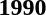<table>
<tr>
<td><strong>1990</strong><br></td>
</tr>
</table>
